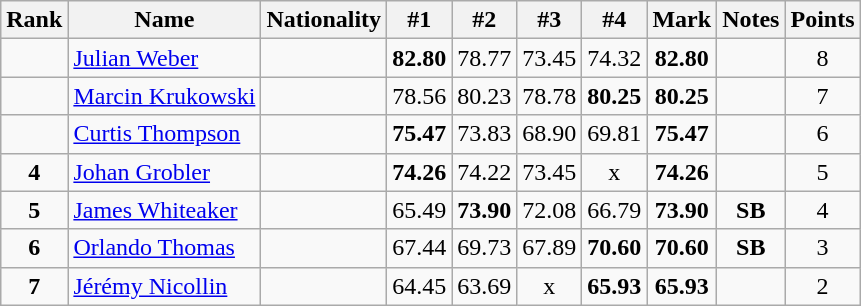<table class="wikitable sortable" style="text-align:center">
<tr>
<th>Rank</th>
<th>Name</th>
<th>Nationality</th>
<th>#1</th>
<th>#2</th>
<th>#3</th>
<th>#4</th>
<th>Mark</th>
<th>Notes</th>
<th>Points</th>
</tr>
<tr>
<td></td>
<td align=left><a href='#'>Julian Weber</a></td>
<td align=left></td>
<td><strong>82.80</strong></td>
<td>78.77</td>
<td>73.45</td>
<td>74.32</td>
<td><strong>82.80</strong></td>
<td></td>
<td>8</td>
</tr>
<tr>
<td></td>
<td align=left><a href='#'>Marcin Krukowski</a></td>
<td align=left></td>
<td>78.56</td>
<td>80.23</td>
<td>78.78</td>
<td><strong>80.25</strong></td>
<td><strong>80.25</strong></td>
<td></td>
<td>7</td>
</tr>
<tr>
<td></td>
<td align=left><a href='#'>Curtis Thompson</a></td>
<td align=left></td>
<td><strong>75.47</strong></td>
<td>73.83</td>
<td>68.90</td>
<td>69.81</td>
<td><strong>75.47</strong></td>
<td></td>
<td>6</td>
</tr>
<tr>
<td><strong>4</strong></td>
<td align=left><a href='#'>Johan Grobler</a></td>
<td align=left></td>
<td><strong>74.26</strong></td>
<td>74.22</td>
<td>73.45</td>
<td>x</td>
<td><strong>74.26</strong></td>
<td></td>
<td>5</td>
</tr>
<tr>
<td><strong>5</strong></td>
<td align=left><a href='#'>James Whiteaker</a></td>
<td align=left></td>
<td>65.49</td>
<td><strong>73.90</strong></td>
<td>72.08</td>
<td>66.79</td>
<td><strong>73.90</strong></td>
<td><strong>SB </strong></td>
<td>4</td>
</tr>
<tr>
<td><strong>6</strong></td>
<td align=left><a href='#'>Orlando Thomas</a></td>
<td align=left></td>
<td>67.44</td>
<td>69.73</td>
<td>67.89</td>
<td><strong>70.60</strong></td>
<td><strong>70.60</strong></td>
<td><strong>SB </strong></td>
<td>3</td>
</tr>
<tr>
<td><strong>7</strong></td>
<td align=left><a href='#'>Jérémy Nicollin</a></td>
<td align=left></td>
<td>64.45</td>
<td>63.69</td>
<td>x</td>
<td><strong>65.93</strong></td>
<td><strong>65.93</strong></td>
<td></td>
<td>2</td>
</tr>
</table>
